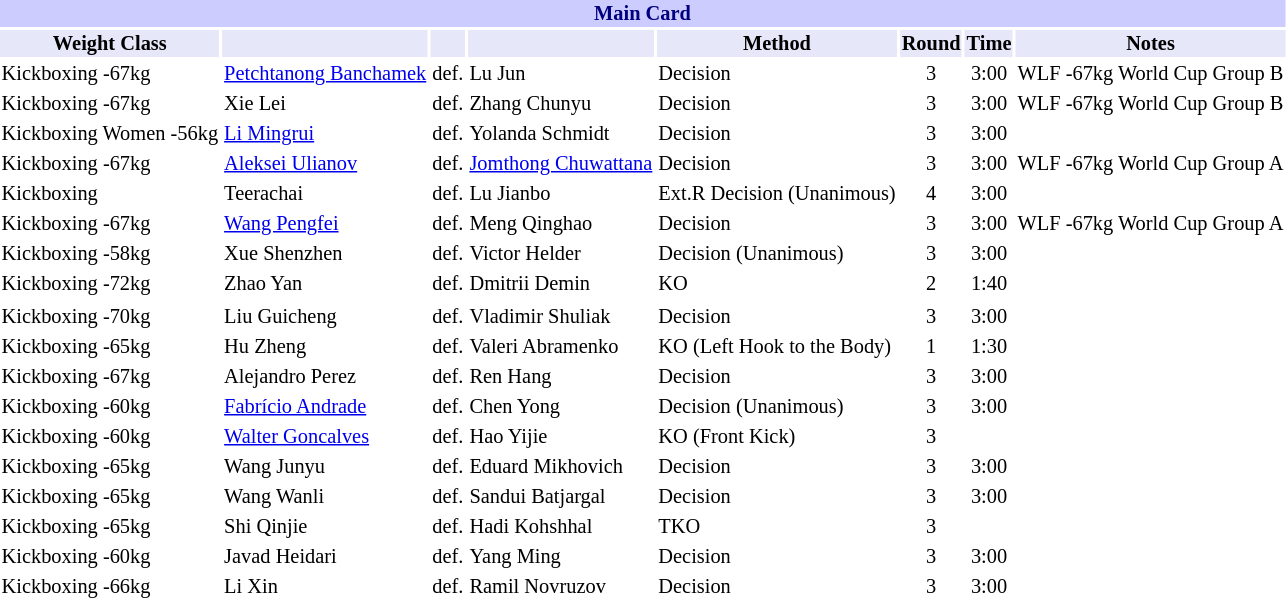<table class="toccolours" style="font-size: 85%;">
<tr>
<th colspan="8" style="background-color: #ccf; color: #000080; text-align: center;"><strong>Main Card</strong></th>
</tr>
<tr>
<th colspan="1" style="background-color: #E6E8FA; color: #000000; text-align: center;">Weight Class</th>
<th colspan="1" style="background-color: #E6E8FA; color: #000000; text-align: center;"></th>
<th colspan="1" style="background-color: #E6E8FA; color: #000000; text-align: center;"></th>
<th colspan="1" style="background-color: #E6E8FA; color: #000000; text-align: center;"></th>
<th colspan="1" style="background-color: #E6E8FA; color: #000000; text-align: center;">Method</th>
<th colspan="1" style="background-color: #E6E8FA; color: #000000; text-align: center;">Round</th>
<th colspan="1" style="background-color: #E6E8FA; color: #000000; text-align: center;">Time</th>
<th colspan="1" style="background-color: #E6E8FA; color: #000000; text-align: center;">Notes</th>
</tr>
<tr>
<td>Kickboxing -67kg</td>
<td> <a href='#'>Petchtanong Banchamek</a></td>
<td align=center>def.</td>
<td> Lu Jun</td>
<td>Decision</td>
<td align=center>3</td>
<td align=center>3:00</td>
<td>WLF -67kg World Cup Group B</td>
</tr>
<tr>
<td>Kickboxing -67kg</td>
<td> Xie Lei</td>
<td align=center>def.</td>
<td> Zhang Chunyu</td>
<td>Decision</td>
<td align=center>3</td>
<td align=center>3:00</td>
<td>WLF -67kg World Cup Group B</td>
</tr>
<tr>
<td>Kickboxing Women -56kg</td>
<td> <a href='#'>Li Mingrui</a></td>
<td align=center>def.</td>
<td> Yolanda Schmidt</td>
<td>Decision</td>
<td align=center>3</td>
<td align=center>3:00</td>
</tr>
<tr>
<td>Kickboxing -67kg</td>
<td> <a href='#'>Aleksei Ulianov</a></td>
<td align=center>def.</td>
<td> <a href='#'>Jomthong Chuwattana</a></td>
<td>Decision</td>
<td align=center>3</td>
<td align=center>3:00</td>
<td>WLF -67kg World Cup Group A</td>
</tr>
<tr>
<td>Kickboxing</td>
<td> Teerachai</td>
<td align=center>def.</td>
<td> Lu Jianbo</td>
<td>Ext.R Decision (Unanimous)</td>
<td align=center>4</td>
<td align=center>3:00</td>
</tr>
<tr>
<td>Kickboxing -67kg</td>
<td> <a href='#'>Wang Pengfei</a></td>
<td align=center>def.</td>
<td> Meng Qinghao</td>
<td>Decision</td>
<td align=center>3</td>
<td align=center>3:00</td>
<td>WLF -67kg World Cup Group A</td>
</tr>
<tr>
<td>Kickboxing -58kg</td>
<td> Xue Shenzhen</td>
<td align=center>def.</td>
<td> Victor Helder</td>
<td>Decision (Unanimous)</td>
<td align=center>3</td>
<td align=center>3:00</td>
<td></td>
</tr>
<tr>
<td>Kickboxing -72kg</td>
<td> Zhao Yan</td>
<td align=center>def.</td>
<td> Dmitrii Demin</td>
<td>KO</td>
<td align=center>2</td>
<td align=center>1:40</td>
</tr>
<tr>
</tr>
<tr>
<td>Kickboxing -70kg</td>
<td> Liu Guicheng</td>
<td align=center>def.</td>
<td> Vladimir Shuliak</td>
<td>Decision</td>
<td align=center>3</td>
<td align=center>3:00</td>
</tr>
<tr>
<td>Kickboxing -65kg</td>
<td> Hu Zheng</td>
<td align=center>def.</td>
<td> Valeri Abramenko</td>
<td>KO (Left Hook to the Body)</td>
<td align=center>1</td>
<td align=center>1:30</td>
</tr>
<tr>
<td>Kickboxing -67kg</td>
<td> Alejandro Perez</td>
<td align=center>def.</td>
<td> Ren Hang</td>
<td>Decision</td>
<td align=center>3</td>
<td align=center>3:00</td>
</tr>
<tr>
<td>Kickboxing -60kg</td>
<td> <a href='#'>Fabrício Andrade</a></td>
<td align=center>def.</td>
<td> Chen Yong</td>
<td>Decision (Unanimous)</td>
<td align=center>3</td>
<td align=center>3:00</td>
</tr>
<tr>
<td>Kickboxing -60kg</td>
<td> <a href='#'>Walter Goncalves</a></td>
<td align=center>def.</td>
<td> Hao Yijie</td>
<td>KO (Front Kick)</td>
<td align=center>3</td>
<td align=center></td>
</tr>
<tr>
<td>Kickboxing -65kg</td>
<td> Wang Junyu</td>
<td align=center>def.</td>
<td> Eduard Mikhovich</td>
<td>Decision</td>
<td align=center>3</td>
<td align=center>3:00</td>
</tr>
<tr>
<td>Kickboxing -65kg</td>
<td> Wang Wanli</td>
<td align=center>def.</td>
<td> Sandui Batjargal</td>
<td>Decision</td>
<td align=center>3</td>
<td align=center>3:00</td>
</tr>
<tr>
<td>Kickboxing -65kg</td>
<td> Shi Qinjie</td>
<td align=center>def.</td>
<td> Hadi Kohshhal</td>
<td>TKO</td>
<td align=center>3</td>
<td align=center></td>
</tr>
<tr>
<td>Kickboxing -60kg</td>
<td> Javad Heidari</td>
<td align=center>def.</td>
<td> Yang Ming</td>
<td>Decision</td>
<td align=center>3</td>
<td align=center>3:00</td>
</tr>
<tr>
<td>Kickboxing -66kg</td>
<td> Li Xin</td>
<td align=center>def.</td>
<td> Ramil Novruzov</td>
<td>Decision</td>
<td align=center>3</td>
<td align=center>3:00</td>
</tr>
</table>
